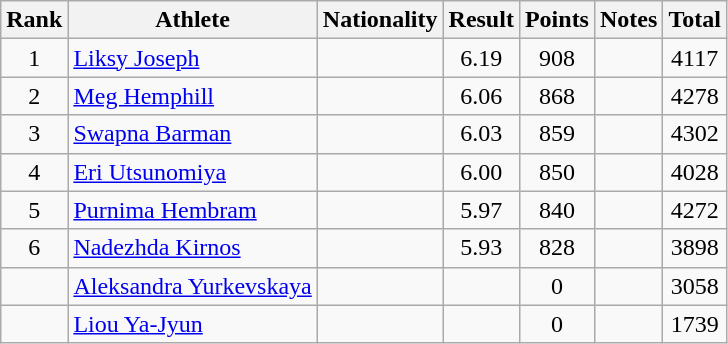<table class="wikitable sortable" style="text-align:center">
<tr>
<th>Rank</th>
<th>Athlete</th>
<th>Nationality</th>
<th>Result</th>
<th>Points</th>
<th>Notes</th>
<th>Total</th>
</tr>
<tr>
<td>1</td>
<td align=left><a href='#'>Liksy Joseph</a></td>
<td align=left></td>
<td>6.19</td>
<td>908</td>
<td></td>
<td>4117</td>
</tr>
<tr>
<td>2</td>
<td align=left><a href='#'>Meg Hemphill</a></td>
<td align=left></td>
<td>6.06</td>
<td>868</td>
<td></td>
<td>4278</td>
</tr>
<tr>
<td>3</td>
<td align=left><a href='#'>Swapna Barman</a></td>
<td align=left></td>
<td>6.03</td>
<td>859</td>
<td></td>
<td>4302</td>
</tr>
<tr>
<td>4</td>
<td align=left><a href='#'>Eri Utsunomiya</a></td>
<td align=left></td>
<td>6.00</td>
<td>850</td>
<td></td>
<td>4028</td>
</tr>
<tr>
<td>5</td>
<td align=left><a href='#'>Purnima Hembram</a></td>
<td align=left></td>
<td>5.97</td>
<td>840</td>
<td></td>
<td>4272</td>
</tr>
<tr>
<td>6</td>
<td align=left><a href='#'>Nadezhda Kirnos</a></td>
<td align=left></td>
<td>5.93</td>
<td>828</td>
<td></td>
<td>3898</td>
</tr>
<tr>
<td></td>
<td align=left><a href='#'>Aleksandra Yurkevskaya</a></td>
<td align=left></td>
<td></td>
<td>0</td>
<td></td>
<td>3058</td>
</tr>
<tr>
<td></td>
<td align=left><a href='#'>Liou Ya-Jyun</a></td>
<td align=left></td>
<td></td>
<td>0</td>
<td></td>
<td>1739</td>
</tr>
</table>
